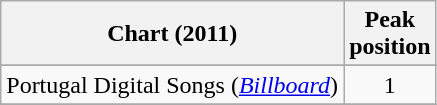<table class="wikitable sortable">
<tr>
<th scope="col">Chart (2011)</th>
<th scope="col">Peak<br>position</th>
</tr>
<tr>
</tr>
<tr>
<td>Portugal Digital Songs (<em><a href='#'>Billboard</a></em>)</td>
<td align="center">1</td>
</tr>
<tr>
</tr>
</table>
